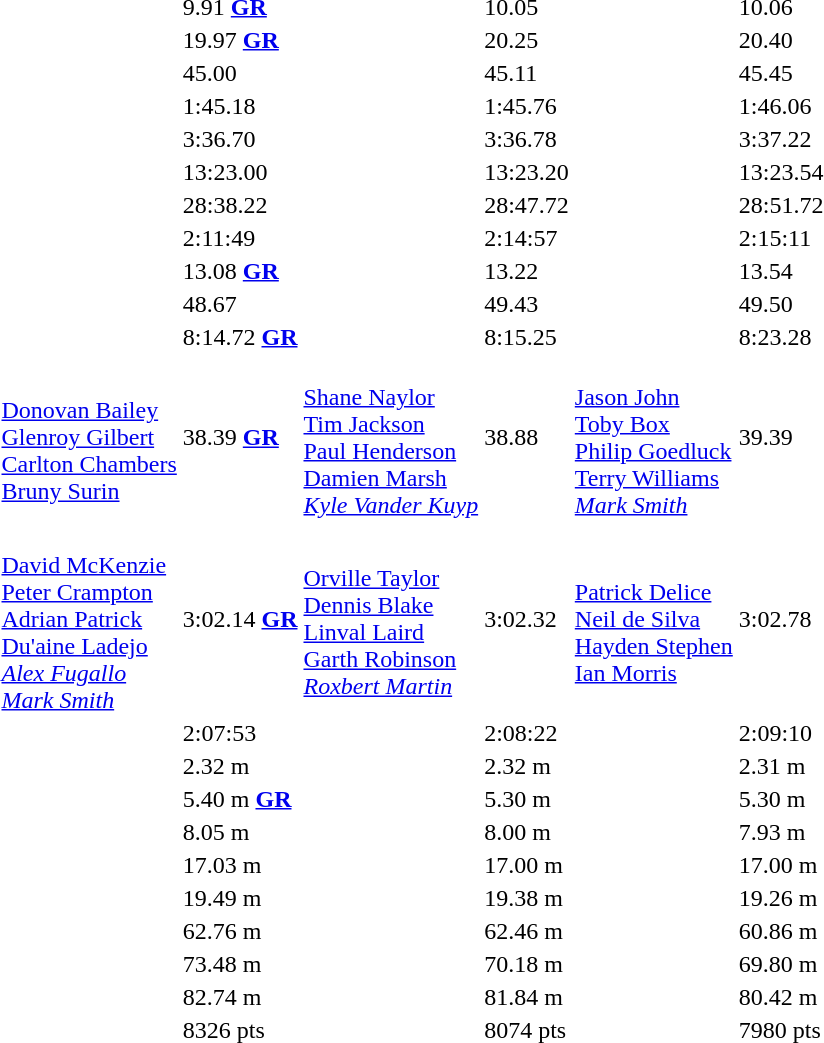<table>
<tr>
<td></td>
<td></td>
<td>9.91 <strong><a href='#'>GR</a></strong></td>
<td></td>
<td>10.05</td>
<td></td>
<td>10.06</td>
</tr>
<tr>
<td></td>
<td></td>
<td>19.97 <strong><a href='#'>GR</a></strong></td>
<td></td>
<td>20.25</td>
<td></td>
<td>20.40</td>
</tr>
<tr>
<td></td>
<td></td>
<td>45.00</td>
<td></td>
<td>45.11</td>
<td></td>
<td>45.45</td>
</tr>
<tr>
<td></td>
<td></td>
<td>1:45.18</td>
<td></td>
<td>1:45.76</td>
<td></td>
<td>1:46.06</td>
</tr>
<tr>
<td></td>
<td></td>
<td>3:36.70</td>
<td></td>
<td>3:36.78</td>
<td></td>
<td>3:37.22</td>
</tr>
<tr>
<td></td>
<td></td>
<td>13:23.00</td>
<td></td>
<td>13:23.20</td>
<td></td>
<td>13:23.54</td>
</tr>
<tr>
<td></td>
<td></td>
<td>28:38.22</td>
<td></td>
<td>28:47.72</td>
<td></td>
<td>28:51.72</td>
</tr>
<tr>
<td></td>
<td></td>
<td>2:11:49</td>
<td></td>
<td>2:14:57</td>
<td></td>
<td>2:15:11</td>
</tr>
<tr>
<td></td>
<td></td>
<td>13.08 <strong><a href='#'>GR</a></strong></td>
<td></td>
<td>13.22</td>
<td></td>
<td>13.54</td>
</tr>
<tr>
<td></td>
<td></td>
<td>48.67</td>
<td></td>
<td>49.43</td>
<td></td>
<td>49.50</td>
</tr>
<tr>
<td></td>
<td></td>
<td>8:14.72 <strong><a href='#'>GR</a></strong></td>
<td></td>
<td>8:15.25</td>
<td></td>
<td>8:23.28</td>
</tr>
<tr>
<td></td>
<td><br><a href='#'>Donovan Bailey</a><br><a href='#'>Glenroy Gilbert</a><br><a href='#'>Carlton Chambers</a><br><a href='#'>Bruny Surin</a></td>
<td>38.39 <strong><a href='#'>GR</a></strong></td>
<td><br><a href='#'>Shane Naylor</a><br><a href='#'>Tim Jackson</a><br><a href='#'>Paul Henderson</a><br><a href='#'>Damien Marsh</a><br><em><a href='#'>Kyle Vander Kuyp</a></em></td>
<td>38.88</td>
<td><br><a href='#'>Jason John</a><br><a href='#'>Toby Box</a><br><a href='#'>Philip Goedluck</a><br><a href='#'>Terry Williams</a><br><em><a href='#'>Mark Smith</a></em></td>
<td>39.39</td>
</tr>
<tr>
<td></td>
<td><br><a href='#'>David McKenzie</a><br><a href='#'>Peter Crampton</a><br><a href='#'>Adrian Patrick</a><br><a href='#'>Du'aine Ladejo</a><br><em><a href='#'>Alex Fugallo</a><br><a href='#'>Mark Smith</a></em></td>
<td>3:02.14 <strong><a href='#'>GR</a></strong></td>
<td><br><a href='#'>Orville Taylor</a><br><a href='#'>Dennis Blake</a><br><a href='#'>Linval Laird</a><br><a href='#'>Garth Robinson</a><br><em><a href='#'>Roxbert Martin</a></em></td>
<td>3:02.32</td>
<td><br><a href='#'>Patrick Delice</a><br><a href='#'>Neil de Silva</a><br><a href='#'>Hayden Stephen</a><br><a href='#'>Ian Morris</a></td>
<td>3:02.78</td>
</tr>
<tr>
<td></td>
<td></td>
<td>2:07:53</td>
<td></td>
<td>2:08:22</td>
<td></td>
<td>2:09:10</td>
</tr>
<tr>
<td></td>
<td></td>
<td>2.32 m</td>
<td></td>
<td>2.32 m</td>
<td></td>
<td>2.31 m</td>
</tr>
<tr>
<td></td>
<td></td>
<td>5.40 m <strong><a href='#'>GR</a></strong></td>
<td></td>
<td>5.30 m</td>
<td></td>
<td>5.30 m</td>
</tr>
<tr>
<td></td>
<td></td>
<td>8.05 m</td>
<td></td>
<td>8.00 m</td>
<td></td>
<td>7.93 m</td>
</tr>
<tr>
<td></td>
<td></td>
<td>17.03 m</td>
<td></td>
<td>17.00 m</td>
<td></td>
<td>17.00 m</td>
</tr>
<tr>
<td></td>
<td></td>
<td>19.49 m</td>
<td></td>
<td>19.38 m</td>
<td></td>
<td>19.26 m</td>
</tr>
<tr>
<td></td>
<td></td>
<td>62.76 m</td>
<td></td>
<td>62.46 m</td>
<td></td>
<td>60.86 m</td>
</tr>
<tr>
<td></td>
<td></td>
<td>73.48 m</td>
<td></td>
<td>70.18 m</td>
<td></td>
<td>69.80 m</td>
</tr>
<tr>
<td></td>
<td></td>
<td>82.74 m</td>
<td></td>
<td>81.84 m</td>
<td></td>
<td>80.42 m</td>
</tr>
<tr>
<td></td>
<td></td>
<td>8326 pts</td>
<td></td>
<td>8074 pts</td>
<td></td>
<td>7980 pts</td>
</tr>
</table>
